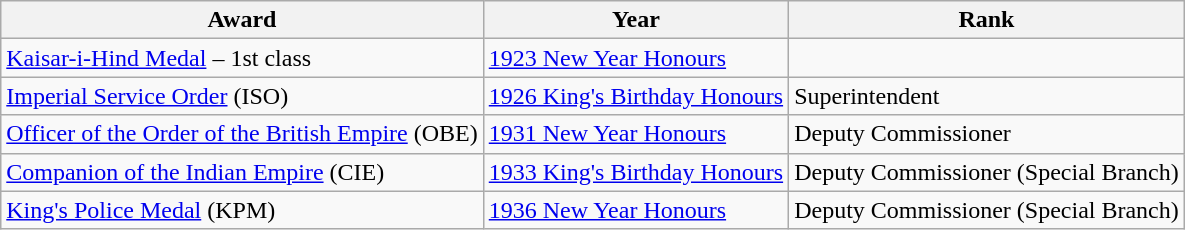<table class="wikitable">
<tr>
<th>Award</th>
<th>Year</th>
<th>Rank</th>
</tr>
<tr>
<td><a href='#'>Kaisar-i-Hind Medal</a> – 1st class</td>
<td><a href='#'>1923 New Year Honours</a></td>
<td></td>
</tr>
<tr>
<td><a href='#'>Imperial Service Order</a> (ISO)</td>
<td><a href='#'>1926 King's Birthday Honours</a></td>
<td>Superintendent</td>
</tr>
<tr>
<td><a href='#'>Officer of the Order of the British Empire</a> (OBE)</td>
<td><a href='#'>1931 New Year Honours</a></td>
<td>Deputy Commissioner</td>
</tr>
<tr>
<td><a href='#'>Companion of the Indian Empire</a> (CIE)</td>
<td><a href='#'>1933 King's Birthday Honours</a></td>
<td>Deputy Commissioner (Special Branch)</td>
</tr>
<tr>
<td><a href='#'>King's Police Medal</a> (KPM)</td>
<td><a href='#'>1936 New Year Honours</a></td>
<td>Deputy Commissioner (Special Branch)</td>
</tr>
</table>
